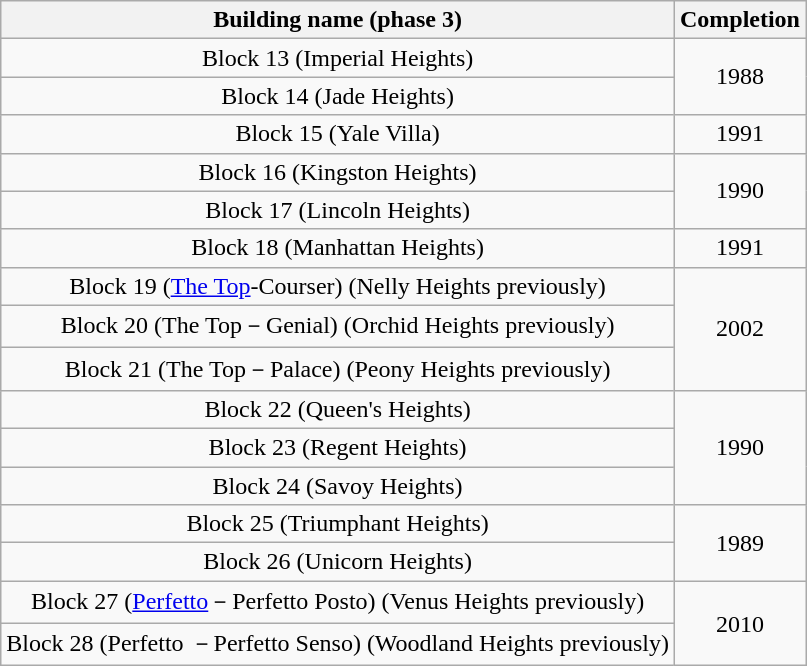<table class="wikitable" style="text-align: center">
<tr>
<th>Building name (phase 3)</th>
<th>Completion</th>
</tr>
<tr>
<td>Block 13 (Imperial Heights)</td>
<td rowspan="2">1988</td>
</tr>
<tr>
<td>Block 14 (Jade Heights)</td>
</tr>
<tr>
<td>Block 15 (Yale Villa)</td>
<td rowspan="1">1991</td>
</tr>
<tr>
<td>Block 16 (Kingston Heights)</td>
<td rowspan="2">1990</td>
</tr>
<tr>
<td>Block 17 (Lincoln Heights)</td>
</tr>
<tr>
<td>Block 18 (Manhattan Heights)</td>
<td rowspan="1">1991</td>
</tr>
<tr>
<td>Block 19 (<a href='#'>The Top</a>-Courser) (Nelly Heights previously)</td>
<td rowspan="3">2002</td>
</tr>
<tr>
<td>Block 20 (The Top－Genial) (Orchid Heights previously)</td>
</tr>
<tr>
<td>Block 21 (The Top－Palace) (Peony Heights previously)</td>
</tr>
<tr>
<td>Block 22 (Queen's Heights)</td>
<td rowspan="3">1990</td>
</tr>
<tr>
<td>Block 23 (Regent Heights)</td>
</tr>
<tr>
<td>Block 24 (Savoy Heights)</td>
</tr>
<tr>
<td>Block 25 (Triumphant Heights)</td>
<td rowspan="2">1989</td>
</tr>
<tr>
<td>Block 26 (Unicorn Heights)</td>
</tr>
<tr>
<td>Block 27 (<a href='#'>Perfetto</a>－Perfetto Posto) (Venus Heights previously)</td>
<td rowspan="2">2010</td>
</tr>
<tr>
<td>Block 28 (Perfetto －Perfetto Senso) (Woodland Heights previously)</td>
</tr>
</table>
